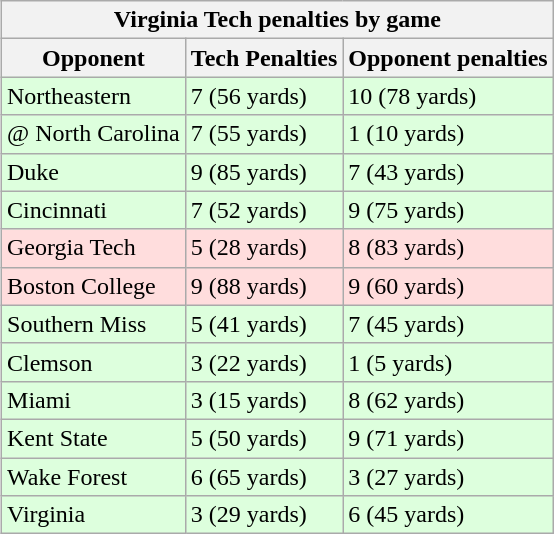<table class="wikitable" align="right">
<tr>
<th colspan=3 align=center>Virginia Tech penalties by game</th>
</tr>
<tr>
<th>Opponent</th>
<th>Tech Penalties</th>
<th>Opponent penalties</th>
</tr>
<tr style="background: #ddffdd;">
<td>Northeastern</td>
<td>7 (56 yards)</td>
<td>10 (78 yards)</td>
</tr>
<tr style="background: #ddffdd;">
<td>@ North Carolina</td>
<td>7 (55 yards)</td>
<td>1 (10 yards)</td>
</tr>
<tr style="background: #ddffdd;">
<td>Duke</td>
<td>9 (85 yards)</td>
<td>7 (43 yards)</td>
</tr>
<tr style="background: #ddffdd;">
<td>Cincinnati</td>
<td>7 (52 yards)</td>
<td>9 (75 yards)</td>
</tr>
<tr style="background: #ffdddd;">
<td>Georgia Tech</td>
<td>5 (28 yards)</td>
<td>8 (83 yards)</td>
</tr>
<tr style="background: #ffdddd;">
<td>Boston College</td>
<td>9 (88 yards)</td>
<td>9 (60 yards)</td>
</tr>
<tr style="background: #ddffdd;">
<td>Southern Miss</td>
<td>5 (41 yards)</td>
<td>7 (45 yards)</td>
</tr>
<tr style="background: #ddffdd;">
<td>Clemson</td>
<td>3 (22 yards)</td>
<td>1 (5 yards)</td>
</tr>
<tr style="background: #ddffdd;">
<td>Miami</td>
<td>3 (15 yards)</td>
<td>8 (62 yards)</td>
</tr>
<tr style="background: #ddffdd;">
<td>Kent State</td>
<td>5 (50 yards)</td>
<td>9 (71 yards)</td>
</tr>
<tr style="background: #ddffdd;">
<td>Wake Forest</td>
<td>6 (65 yards)</td>
<td>3 (27 yards)</td>
</tr>
<tr style="background: #ddffdd;">
<td>Virginia</td>
<td>3 (29 yards)</td>
<td>6 (45 yards)</td>
</tr>
</table>
